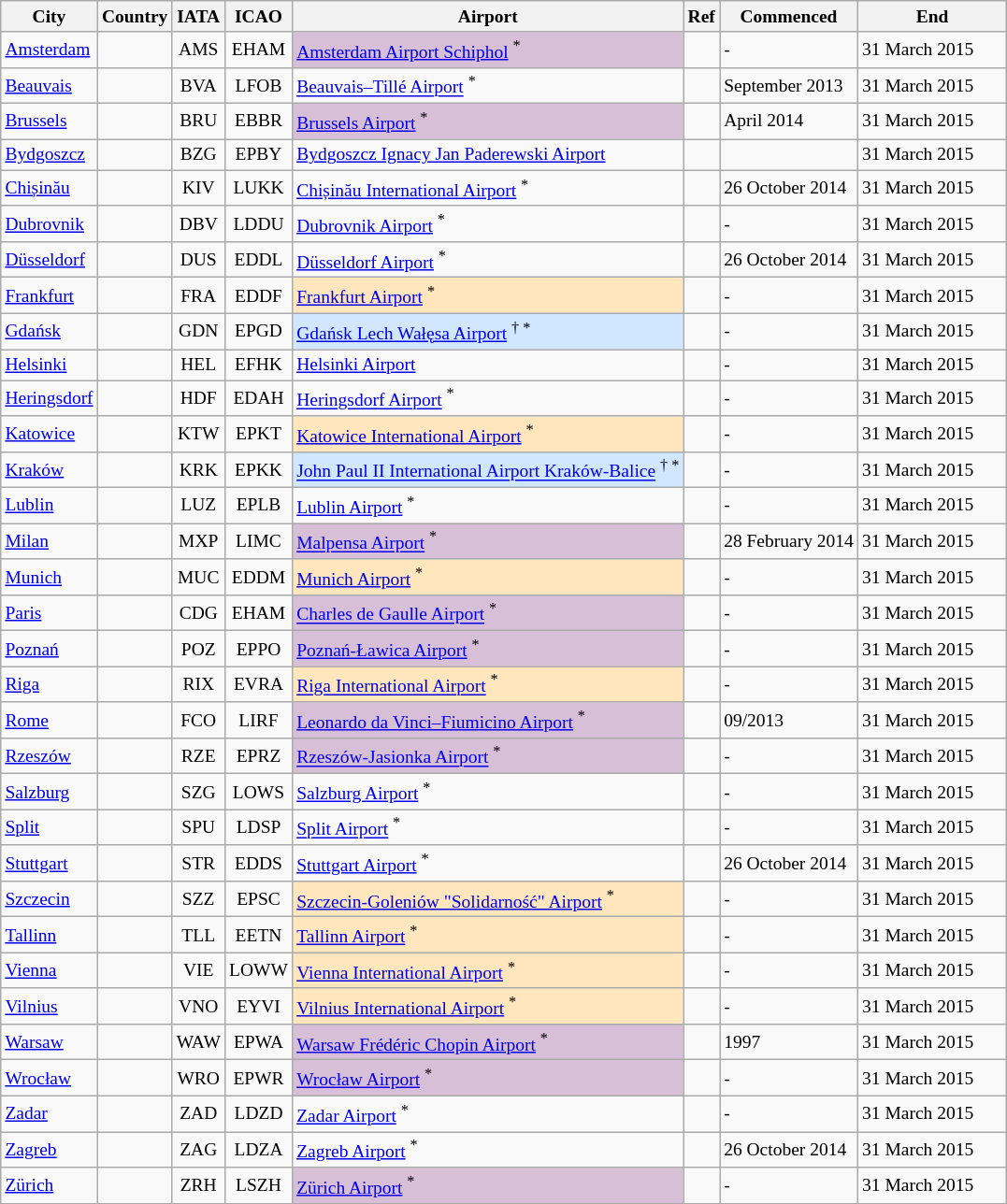<table class="wikitable sortable" style="font-size: small;">
<tr>
<th>City</th>
<th>Country</th>
<th>IATA</th>
<th>ICAO</th>
<th>Airport</th>
<th class="unsortable">Ref</th>
<th>Commenced</th>
<th style="width:100px;">End</th>
</tr>
<tr>
<td><a href='#'>Amsterdam</a></td>
<td></td>
<td align=center>AMS</td>
<td align=center>EHAM</td>
<td bgcolor=thistle><a href='#'>Amsterdam Airport Schiphol</a> <sup>*</sup></td>
<td></td>
<td>-</td>
<td>31 March 2015</td>
</tr>
<tr>
<td><a href='#'>Beauvais</a></td>
<td></td>
<td align=center>BVA</td>
<td align=center>LFOB</td>
<td><a href='#'>Beauvais–Tillé Airport</a> <sup>*</sup></td>
<td></td>
<td>September 2013</td>
<td>31 March 2015</td>
</tr>
<tr>
<td><a href='#'>Brussels</a></td>
<td></td>
<td align=center>BRU</td>
<td align=center>EBBR</td>
<td bgcolor=thistle><a href='#'>Brussels Airport</a> <sup>*</sup></td>
<td></td>
<td>April 2014</td>
<td>31 March 2015</td>
</tr>
<tr>
<td><a href='#'>Bydgoszcz</a></td>
<td></td>
<td align=center>BZG</td>
<td align=center>EPBY</td>
<td><a href='#'>Bydgoszcz Ignacy Jan Paderewski Airport</a></td>
<td></td>
<td></td>
<td>31 March 2015</td>
</tr>
<tr>
<td><a href='#'>Chișinău</a></td>
<td></td>
<td align=center>KIV</td>
<td align=center>LUKK</td>
<td><a href='#'>Chișinău International Airport</a> <sup>*</sup></td>
<td></td>
<td>26 October 2014</td>
<td>31 March 2015</td>
</tr>
<tr>
<td><a href='#'>Dubrovnik</a></td>
<td></td>
<td align=center>DBV</td>
<td align=center>LDDU</td>
<td><a href='#'>Dubrovnik Airport</a> <sup>*</sup></td>
<td></td>
<td>-</td>
<td>31 March 2015</td>
</tr>
<tr>
<td><a href='#'>Düsseldorf</a></td>
<td></td>
<td align=center>DUS</td>
<td align="center">EDDL</td>
<td><a href='#'>Düsseldorf Airport</a> <sup>*</sup></td>
<td></td>
<td>26 October 2014</td>
<td>31 March 2015</td>
</tr>
<tr>
<td><a href='#'>Frankfurt</a></td>
<td></td>
<td align=center>FRA</td>
<td align=center>EDDF</td>
<td bgcolor=#FFE6BD><a href='#'>Frankfurt Airport</a> <sup>*</sup></td>
<td></td>
<td>-</td>
<td>31 March 2015</td>
</tr>
<tr>
<td><a href='#'>Gdańsk</a></td>
<td></td>
<td align=center>GDN</td>
<td align=center>EPGD</td>
<td bgcolor=#D0E7FF><a href='#'>Gdańsk Lech Wałęsa Airport</a> <sup>† *</sup></td>
<td></td>
<td>-</td>
<td>31 March 2015</td>
</tr>
<tr>
<td><a href='#'>Helsinki</a></td>
<td></td>
<td align=center>HEL</td>
<td align=center>EFHK</td>
<td><a href='#'>Helsinki Airport</a></td>
<td></td>
<td>-</td>
<td>31 March 2015</td>
</tr>
<tr>
<td><a href='#'>Heringsdorf</a></td>
<td></td>
<td align=center>HDF</td>
<td align=center>EDAH</td>
<td><a href='#'>Heringsdorf Airport</a> <sup>*</sup></td>
<td></td>
<td>-</td>
<td>31 March 2015</td>
</tr>
<tr>
<td><a href='#'>Katowice</a></td>
<td></td>
<td align=center>KTW</td>
<td align=center>EPKT</td>
<td bgcolor=#FFE6BD><a href='#'>Katowice International Airport</a> <sup>*</sup></td>
<td></td>
<td>-</td>
<td>31 March 2015</td>
</tr>
<tr>
<td><a href='#'>Kraków</a></td>
<td></td>
<td align=center>KRK</td>
<td align=center>EPKK</td>
<td bgcolor=#D0E7FF><a href='#'>John Paul II International Airport Kraków-Balice</a> <sup>† *</sup></td>
<td></td>
<td>-</td>
<td>31 March 2015</td>
</tr>
<tr>
<td><a href='#'>Lublin</a></td>
<td></td>
<td align=center>LUZ</td>
<td align=center>EPLB</td>
<td><a href='#'>Lublin Airport</a> <sup>*</sup></td>
<td></td>
<td>-</td>
<td>31 March 2015</td>
</tr>
<tr>
<td><a href='#'>Milan</a></td>
<td></td>
<td align=center>MXP</td>
<td align=center>LIMC</td>
<td bgcolor=thistle><a href='#'>Malpensa Airport</a> <sup>*</sup></td>
<td></td>
<td>28 February 2014</td>
<td>31 March 2015</td>
</tr>
<tr>
<td><a href='#'>Munich</a></td>
<td></td>
<td align=center>MUC</td>
<td align=center>EDDM</td>
<td bgcolor=#FFE6BD><a href='#'>Munich Airport</a> <sup>*</sup></td>
<td></td>
<td>-</td>
<td>31 March 2015</td>
</tr>
<tr>
<td><a href='#'>Paris</a></td>
<td></td>
<td align=center>CDG</td>
<td align=center>EHAM</td>
<td bgcolor=thistle><a href='#'>Charles de Gaulle Airport</a> <sup>*</sup></td>
<td></td>
<td>-</td>
<td>31 March 2015</td>
</tr>
<tr>
<td><a href='#'>Poznań</a></td>
<td></td>
<td align=center>POZ</td>
<td align=center>EPPO</td>
<td bgcolor=thistle><a href='#'>Poznań-Ławica Airport</a> <sup>*</sup></td>
<td></td>
<td>-</td>
<td>31 March 2015</td>
</tr>
<tr>
<td><a href='#'>Riga</a></td>
<td></td>
<td align=center>RIX</td>
<td align=center>EVRA</td>
<td bgcolor=#FFE6BD><a href='#'>Riga International Airport</a> <sup>*</sup></td>
<td></td>
<td>-</td>
<td>31 March 2015</td>
</tr>
<tr>
<td><a href='#'>Rome</a></td>
<td></td>
<td align=center>FCO</td>
<td align=center>LIRF</td>
<td bgcolor=thistle><a href='#'>Leonardo da Vinci–Fiumicino Airport</a> <sup>*</sup></td>
<td></td>
<td>09/2013</td>
<td>31 March 2015</td>
</tr>
<tr>
<td><a href='#'>Rzeszów</a></td>
<td></td>
<td align=center>RZE</td>
<td align=center>EPRZ</td>
<td bgcolor=thistle><a href='#'>Rzeszów-Jasionka Airport</a> <sup>*</sup></td>
<td></td>
<td>-</td>
<td>31 March 2015</td>
</tr>
<tr>
<td><a href='#'>Salzburg</a></td>
<td></td>
<td align=center>SZG</td>
<td align=center>LOWS</td>
<td><a href='#'>Salzburg Airport</a> <sup>*</sup></td>
<td></td>
<td>-</td>
<td>31 March 2015</td>
</tr>
<tr>
<td><a href='#'>Split</a></td>
<td></td>
<td align=center>SPU</td>
<td align=center>LDSP</td>
<td><a href='#'>Split Airport</a> <sup>*</sup></td>
<td></td>
<td>-</td>
<td>31 March 2015</td>
</tr>
<tr>
<td><a href='#'>Stuttgart</a></td>
<td></td>
<td align=center>STR</td>
<td align=center>EDDS</td>
<td><a href='#'>Stuttgart Airport</a> <sup>*</sup></td>
<td></td>
<td>26 October 2014</td>
<td>31 March 2015</td>
</tr>
<tr>
<td><a href='#'>Szczecin</a></td>
<td></td>
<td align=center>SZZ</td>
<td align=center>EPSC</td>
<td bgcolor=#FFE6BD><a href='#'>Szczecin-Goleniów "Solidarność" Airport</a> <sup>*</sup></td>
<td></td>
<td>-</td>
<td>31 March 2015</td>
</tr>
<tr>
<td><a href='#'>Tallinn</a></td>
<td></td>
<td align=center>TLL</td>
<td align=center>EETN</td>
<td bgcolor=#FFE6BD><a href='#'>Tallinn Airport</a> <sup>*</sup></td>
<td></td>
<td>-</td>
<td>31 March 2015</td>
</tr>
<tr>
<td><a href='#'>Vienna</a></td>
<td></td>
<td align=center>VIE</td>
<td align=center>LOWW</td>
<td bgcolor=#FFE6BD><a href='#'>Vienna International Airport</a> <sup>*</sup></td>
<td></td>
<td>-</td>
<td>31 March 2015</td>
</tr>
<tr>
<td><a href='#'>Vilnius</a></td>
<td></td>
<td align=center>VNO</td>
<td align=center>EYVI</td>
<td bgcolor=#FFE6BD><a href='#'>Vilnius International Airport</a> <sup>*</sup></td>
<td></td>
<td>-</td>
<td>31 March 2015</td>
</tr>
<tr>
<td><a href='#'>Warsaw</a></td>
<td></td>
<td align=center>WAW</td>
<td align=center>EPWA</td>
<td bgcolor=thistle><a href='#'>Warsaw Frédéric Chopin Airport</a> <sup>*</sup></td>
<td></td>
<td>1997</td>
<td>31 March 2015</td>
</tr>
<tr>
<td><a href='#'>Wrocław</a></td>
<td></td>
<td align=center>WRO</td>
<td align=center>EPWR</td>
<td bgcolor=thistle><a href='#'>Wrocław Airport</a> <sup>*</sup></td>
<td></td>
<td>-</td>
<td>31 March 2015</td>
</tr>
<tr>
<td><a href='#'>Zadar</a></td>
<td></td>
<td align=center>ZAD</td>
<td align=center>LDZD</td>
<td><a href='#'>Zadar Airport</a> <sup>*</sup></td>
<td></td>
<td>-</td>
<td>31 March 2015</td>
</tr>
<tr>
<td><a href='#'>Zagreb</a></td>
<td></td>
<td align=center>ZAG</td>
<td align=center>LDZA</td>
<td><a href='#'>Zagreb Airport</a> <sup>*</sup></td>
<td></td>
<td>26 October 2014</td>
<td>31 March 2015</td>
</tr>
<tr>
<td><a href='#'>Zürich</a></td>
<td></td>
<td align=center>ZRH</td>
<td align=center>LSZH</td>
<td bgcolor=thistle><a href='#'>Zürich Airport</a> <sup>*</sup></td>
<td></td>
<td>-</td>
<td>31 March 2015</td>
</tr>
</table>
